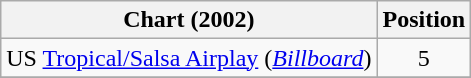<table class="wikitable sortable">
<tr>
<th>Chart (2002)</th>
<th>Position</th>
</tr>
<tr>
<td align="left">US <a href='#'>Tropical/Salsa Airplay</a> (<em><a href='#'>Billboard</a></em>)</td>
<td align="center">5</td>
</tr>
<tr>
</tr>
</table>
